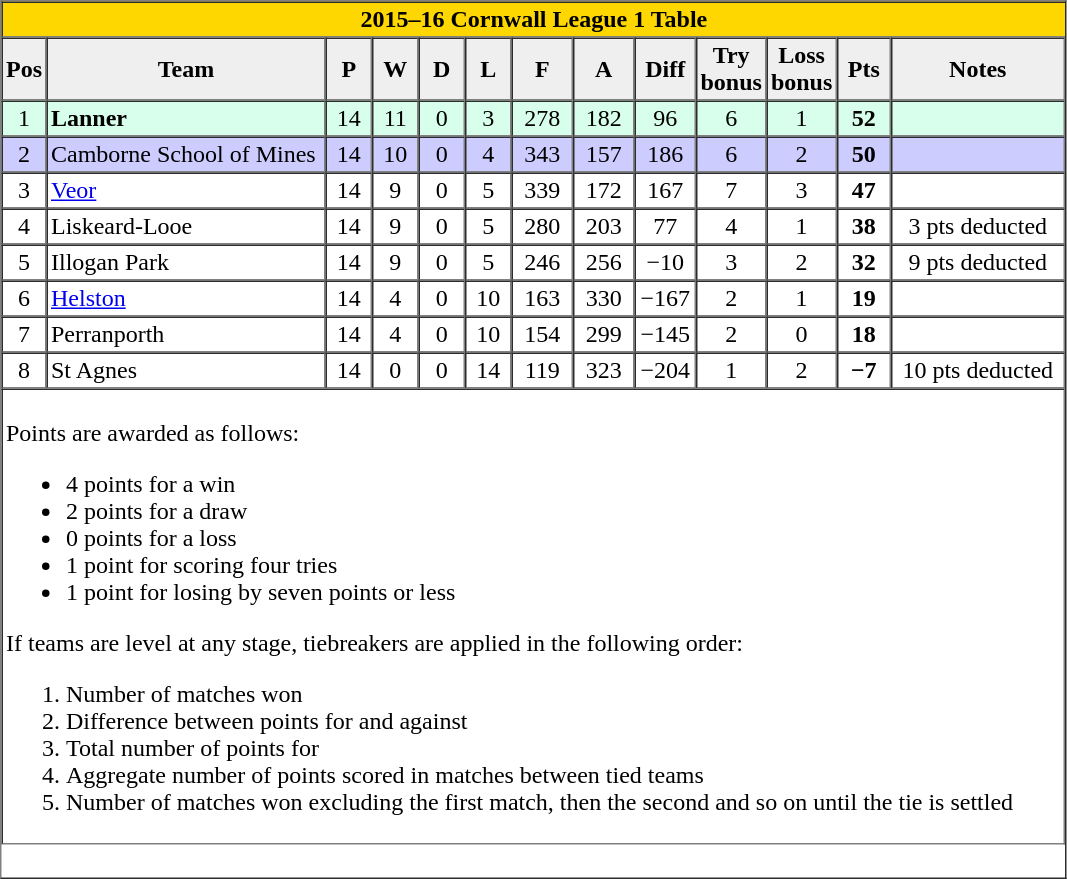<table border="1" cellpadding="2" cellspacing="0">
<tr bgcolor="gold">
<th colspan=13 style="border-right:0px;";>2015–16 Cornwall League 1 Table</th>
</tr>
<tr bgcolor="#efefef">
<th width="20">Pos</th>
<th width="180">Team</th>
<th width="25">P</th>
<th width="25">W</th>
<th width="25">D</th>
<th width="25">L</th>
<th width="35">F</th>
<th width="35">A</th>
<th width="35">Diff</th>
<th width="35">Try bonus</th>
<th width="35">Loss bonus</th>
<th width="30">Pts</th>
<th width="110">Notes</th>
</tr>
<tr bgcolor=#d8ffeb align=center>
<td>1</td>
<td align=left><strong>Lanner</strong></td>
<td>14</td>
<td>11</td>
<td>0</td>
<td>3</td>
<td>278</td>
<td>182</td>
<td>96</td>
<td>6</td>
<td>1</td>
<td><strong>52</strong></td>
<td></td>
</tr>
<tr style="background-color:#ccccff;" align=center>
<td>2</td>
<td align=left>Camborne School of Mines</td>
<td>14</td>
<td>10</td>
<td>0</td>
<td>4</td>
<td>343</td>
<td>157</td>
<td>186</td>
<td>6</td>
<td>2</td>
<td><strong>50</strong></td>
<td></td>
</tr>
<tr align=center>
<td>3</td>
<td align=left><a href='#'>Veor</a></td>
<td>14</td>
<td>9</td>
<td>0</td>
<td>5</td>
<td>339</td>
<td>172</td>
<td>167</td>
<td>7</td>
<td>3</td>
<td><strong>47</strong></td>
<td></td>
</tr>
<tr align=center>
<td>4</td>
<td align=left>Liskeard-Looe</td>
<td>14</td>
<td>9</td>
<td>0</td>
<td>5</td>
<td>280</td>
<td>203</td>
<td>77</td>
<td>4</td>
<td>1</td>
<td><strong>38</strong></td>
<td>3 pts deducted</td>
</tr>
<tr align=center>
<td>5</td>
<td align=left>Illogan Park</td>
<td>14</td>
<td>9</td>
<td>0</td>
<td>5</td>
<td>246</td>
<td>256</td>
<td>−10</td>
<td>3</td>
<td>2</td>
<td><strong>32</strong></td>
<td>9 pts deducted</td>
</tr>
<tr align=center>
<td>6</td>
<td align=left><a href='#'>Helston</a></td>
<td>14</td>
<td>4</td>
<td>0</td>
<td>10</td>
<td>163</td>
<td>330</td>
<td>−167</td>
<td>2</td>
<td>1</td>
<td><strong>19</strong></td>
<td></td>
</tr>
<tr align=center>
<td>7</td>
<td align=left>Perranporth</td>
<td>14</td>
<td>4</td>
<td>0</td>
<td>10</td>
<td>154</td>
<td>299</td>
<td>−145</td>
<td>2</td>
<td>0</td>
<td><strong>18</strong></td>
<td></td>
</tr>
<tr align=center>
<td>8</td>
<td align=left>St Agnes</td>
<td>14</td>
<td>0</td>
<td>0</td>
<td>14</td>
<td>119</td>
<td>323</td>
<td>−204</td>
<td>1</td>
<td>2</td>
<td><strong>−7</strong></td>
<td>10 pts deducted</td>
</tr>
<tr align=center>
</tr>
<tr bgcolor=#ffffff>
<td colspan="13"><br>Points are awarded as follows:<ul><li>4 points for a win</li><li>2 points for a draw</li><li>0 points for a loss</li><li>1 point for scoring four tries</li><li>1 point for losing by seven points or less</li></ul>If teams are level at any stage, tiebreakers are applied in the following order:<ol><li>Number of matches won</li><li>Difference between points for and against</li><li>Total number of points for</li><li>Aggregate number of points scored in matches between tied teams</li><li>Number of matches won excluding the first match, then the second and so on until the tie is settled</li></ol></td>
</tr>
<tr |align=left|>
<td colspan="15" style="border:0px"><br></td>
</tr>
</table>
